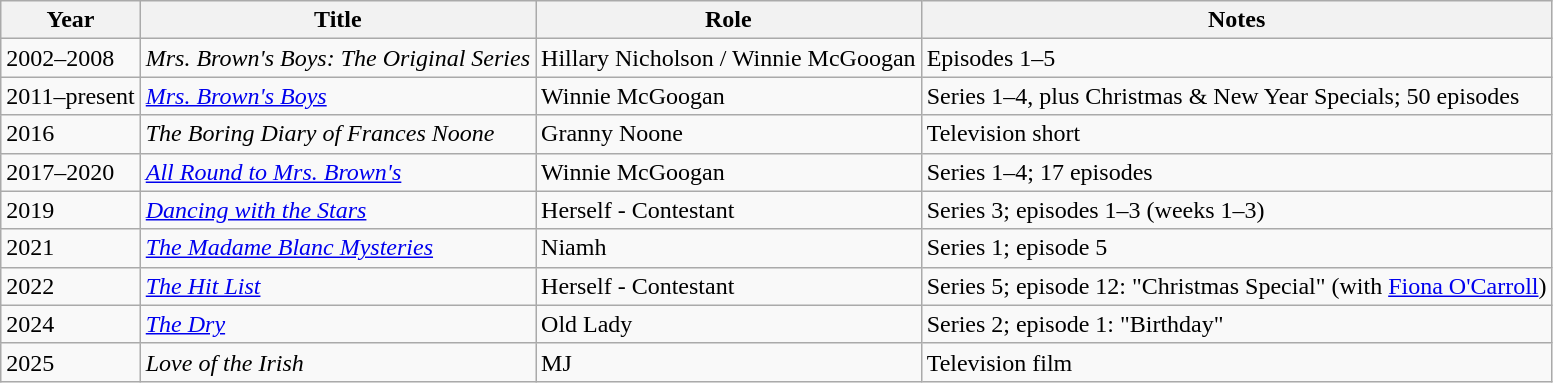<table class="wikitable">
<tr>
<th>Year</th>
<th>Title</th>
<th>Role</th>
<th>Notes</th>
</tr>
<tr>
<td>2002–2008</td>
<td><em>Mrs. Brown's Boys: The Original Series</em></td>
<td>Hillary Nicholson / Winnie McGoogan</td>
<td>Episodes 1–5</td>
</tr>
<tr>
<td>2011–present</td>
<td><em><a href='#'>Mrs. Brown's Boys</a></em></td>
<td>Winnie McGoogan</td>
<td>Series 1–4, plus Christmas & New Year Specials; 50 episodes</td>
</tr>
<tr>
<td>2016</td>
<td><em>The Boring Diary of Frances Noone</em></td>
<td>Granny Noone</td>
<td>Television short</td>
</tr>
<tr>
<td>2017–2020</td>
<td><em><a href='#'>All Round to Mrs. Brown's</a></em></td>
<td>Winnie McGoogan</td>
<td>Series 1–4; 17 episodes</td>
</tr>
<tr>
<td>2019</td>
<td><em><a href='#'>Dancing with the Stars</a></em></td>
<td>Herself - Contestant</td>
<td>Series 3; episodes 1–3 (weeks 1–3)</td>
</tr>
<tr>
<td>2021</td>
<td><em><a href='#'>The Madame Blanc Mysteries</a></em></td>
<td>Niamh</td>
<td>Series 1; episode 5</td>
</tr>
<tr>
<td>2022</td>
<td><em><a href='#'>The Hit List</a></em></td>
<td>Herself - Contestant</td>
<td>Series 5; episode 12: "Christmas Special" (with <a href='#'>Fiona O'Carroll</a>)</td>
</tr>
<tr>
<td>2024</td>
<td><em><a href='#'>The Dry</a></em></td>
<td>Old Lady</td>
<td>Series 2; episode 1: "Birthday"</td>
</tr>
<tr>
<td>2025</td>
<td><em>Love of the Irish</em></td>
<td>MJ</td>
<td>Television film</td>
</tr>
</table>
